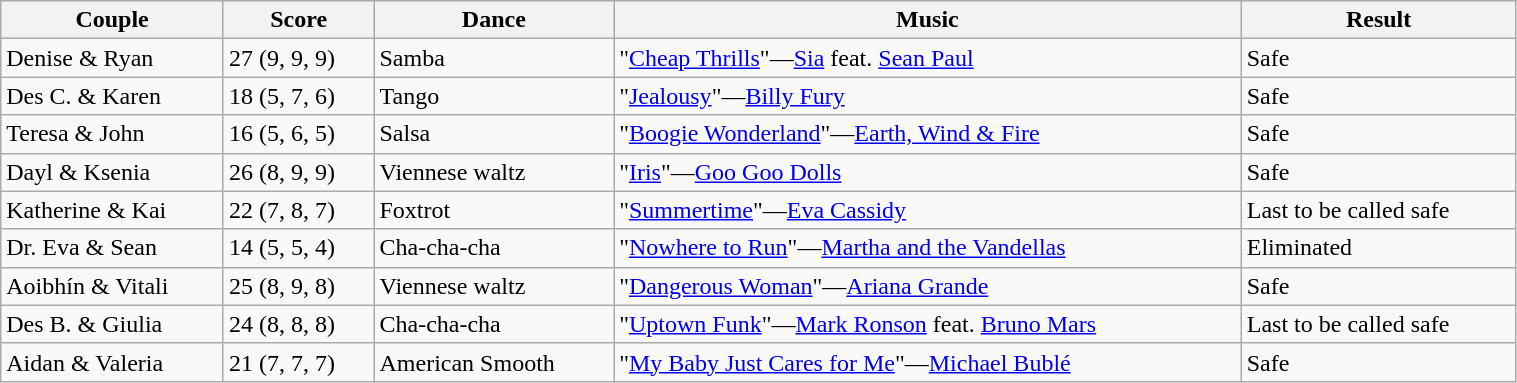<table class="wikitable" style="width:80%;">
<tr>
<th>Couple</th>
<th>Score</th>
<th>Dance</th>
<th>Music</th>
<th>Result</th>
</tr>
<tr>
<td>Denise & Ryan</td>
<td>27 (9, 9, 9)</td>
<td>Samba</td>
<td>"<a href='#'>Cheap Thrills</a>"—<a href='#'>Sia</a> feat. <a href='#'>Sean Paul</a></td>
<td>Safe</td>
</tr>
<tr>
<td>Des C. & Karen</td>
<td>18 (5, 7, 6)</td>
<td>Tango</td>
<td>"<a href='#'>Jealousy</a>"—<a href='#'>Billy Fury</a></td>
<td>Safe</td>
</tr>
<tr>
<td>Teresa & John</td>
<td>16 (5, 6, 5)</td>
<td>Salsa</td>
<td>"<a href='#'>Boogie Wonderland</a>"—<a href='#'>Earth, Wind & Fire</a></td>
<td>Safe</td>
</tr>
<tr>
<td>Dayl & Ksenia</td>
<td>26 (8, 9, 9)</td>
<td>Viennese waltz</td>
<td>"<a href='#'>Iris</a>"—<a href='#'>Goo Goo Dolls</a></td>
<td>Safe</td>
</tr>
<tr>
<td>Katherine & Kai</td>
<td>22 (7, 8, 7)</td>
<td>Foxtrot</td>
<td>"<a href='#'>Summertime</a>"—<a href='#'>Eva Cassidy</a></td>
<td>Last to be called safe</td>
</tr>
<tr>
<td>Dr. Eva & Sean</td>
<td>14 (5, 5, 4)</td>
<td>Cha-cha-cha</td>
<td>"<a href='#'>Nowhere to Run</a>"—<a href='#'>Martha and the Vandellas</a></td>
<td>Eliminated</td>
</tr>
<tr>
<td>Aoibhín & Vitali</td>
<td>25 (8, 9, 8)</td>
<td>Viennese waltz</td>
<td>"<a href='#'>Dangerous Woman</a>"—<a href='#'>Ariana Grande</a></td>
<td>Safe</td>
</tr>
<tr>
<td>Des B. & Giulia</td>
<td>24 (8, 8, 8)</td>
<td>Cha-cha-cha</td>
<td>"<a href='#'>Uptown Funk</a>"—<a href='#'>Mark Ronson</a> feat. <a href='#'>Bruno Mars</a></td>
<td>Last to be called safe</td>
</tr>
<tr>
<td>Aidan & Valeria</td>
<td>21 (7, 7, 7)</td>
<td>American Smooth</td>
<td>"<a href='#'>My Baby Just Cares for Me</a>"—<a href='#'>Michael Bublé</a></td>
<td>Safe</td>
</tr>
</table>
